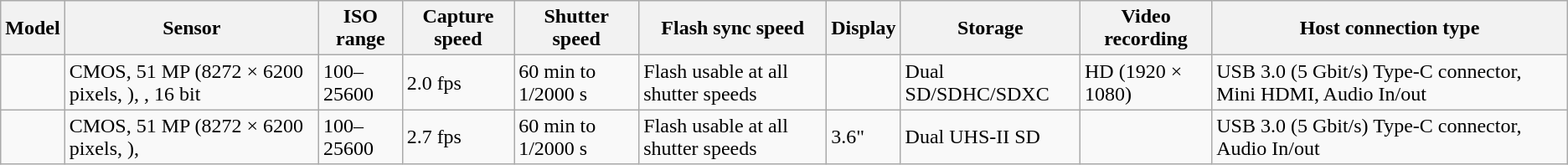<table class="wikitable">
<tr>
<th>Model</th>
<th>Sensor</th>
<th>ISO range</th>
<th>Capture speed</th>
<th>Shutter speed</th>
<th>Flash sync speed</th>
<th>Display</th>
<th>Storage</th>
<th>Video recording</th>
<th>Host connection type</th>
</tr>
<tr>
<td><strong></strong></td>
<td>CMOS, 51 MP (8272 × 6200 pixels, ), , 16 bit</td>
<td>100–25600</td>
<td>2.0 fps</td>
<td>60 min to 1/2000 s</td>
<td>Flash usable at all shutter speeds</td>
<td></td>
<td>Dual SD/SDHC/SDXC</td>
<td>HD (1920 × 1080)</td>
<td>USB 3.0 (5 Gbit/s) Type-C connector, Mini HDMI, Audio In/out</td>
</tr>
<tr>
<td><strong></strong></td>
<td>CMOS, 51 MP (8272 × 6200 pixels, ), </td>
<td>100–25600</td>
<td>2.7 fps</td>
<td>60 min to 1/2000 s</td>
<td>Flash usable at all shutter speeds</td>
<td>3.6"</td>
<td>Dual UHS-II SD</td>
<td><br></td>
<td>USB 3.0 (5 Gbit/s) Type-C connector, Audio In/out</td>
</tr>
</table>
